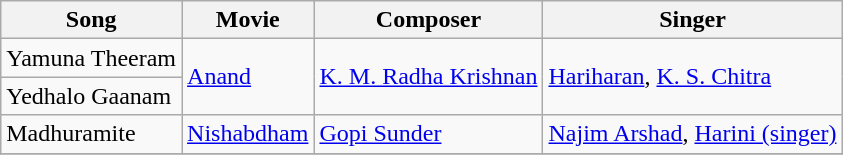<table class="wikitable">
<tr>
<th>Song</th>
<th>Movie</th>
<th>Composer</th>
<th>Singer</th>
</tr>
<tr>
<td>Yamuna Theeram</td>
<td rowspan="2"><a href='#'>Anand</a></td>
<td rowspan="2"><a href='#'>K. M. Radha Krishnan</a></td>
<td rowspan="2"><a href='#'>Hariharan</a>, <a href='#'>K. S. Chitra</a></td>
</tr>
<tr>
<td>Yedhalo Gaanam</td>
</tr>
<tr>
<td>Madhuramite</td>
<td><a href='#'>Nishabdham</a></td>
<td><a href='#'>Gopi Sunder</a></td>
<td><a href='#'>Najim Arshad</a>, <a href='#'>Harini (singer)</a></td>
</tr>
<tr>
</tr>
</table>
